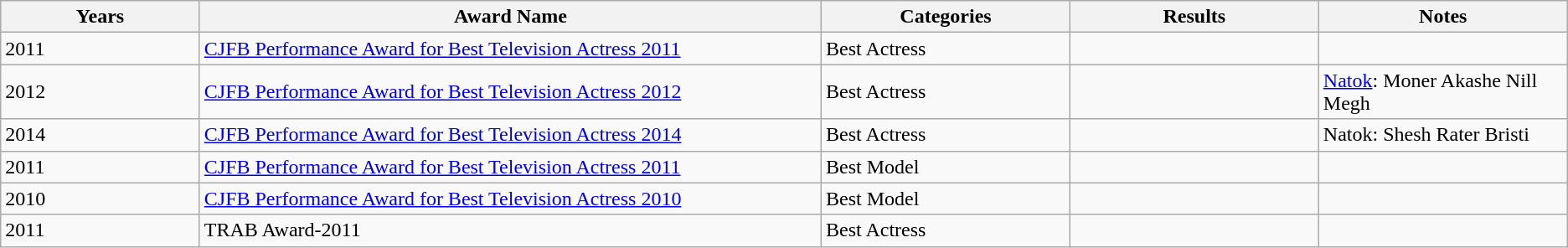<table class="wikitable">
<tr>
<th width= "8%">Years</th>
<th width= "25%">Award Name</th>
<th width= "10%">Categories</th>
<th width= "10%">Results</th>
<th width= "10%">Notes</th>
</tr>
<tr>
<td>2011</td>
<td><a href='#'>CJFB Performance Award for Best Television Actress 2011</a></td>
<td>Best Actress</td>
<td></td>
<td></td>
</tr>
<tr>
<td>2012</td>
<td><a href='#'>CJFB Performance Award for Best Television Actress 2012</a></td>
<td>Best Actress</td>
<td></td>
<td><a href='#'>Natok</a>: Moner Akashe Nill Megh</td>
</tr>
<tr>
<td>2014</td>
<td><a href='#'>CJFB Performance Award for Best Television Actress 2014</a></td>
<td>Best Actress</td>
<td></td>
<td>Natok: Shesh Rater Bristi</td>
</tr>
<tr>
<td>2011</td>
<td><a href='#'>CJFB Performance Award for Best Television Actress 2011</a></td>
<td>Best Model</td>
<td></td>
<td></td>
</tr>
<tr>
<td>2010</td>
<td><a href='#'>CJFB Performance Award for Best Television Actress 2010</a></td>
<td>Best Model</td>
<td></td>
<td></td>
</tr>
<tr>
<td>2011</td>
<td>TRAB Award-2011</td>
<td>Best Actress</td>
<td></td>
<td></td>
</tr>
</table>
